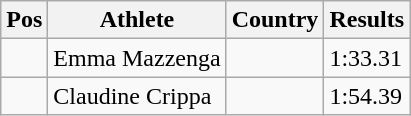<table class="wikitable">
<tr>
<th>Pos</th>
<th>Athlete</th>
<th>Country</th>
<th>Results</th>
</tr>
<tr>
<td align="center"></td>
<td>Emma Mazzenga</td>
<td></td>
<td>1:33.31</td>
</tr>
<tr>
<td align="center"></td>
<td>Claudine Crippa</td>
<td></td>
<td>1:54.39</td>
</tr>
</table>
